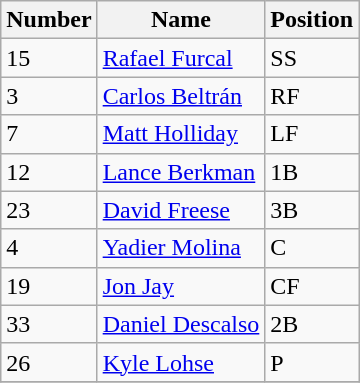<table class="wikitable" style="text-align:left;">
<tr>
<th>Number</th>
<th>Name</th>
<th>Position</th>
</tr>
<tr>
<td>15</td>
<td><a href='#'>Rafael Furcal</a></td>
<td>SS</td>
</tr>
<tr>
<td>3</td>
<td><a href='#'>Carlos Beltrán</a></td>
<td>RF</td>
</tr>
<tr>
<td>7</td>
<td><a href='#'>Matt Holliday</a></td>
<td>LF</td>
</tr>
<tr>
<td>12</td>
<td><a href='#'>Lance Berkman</a></td>
<td>1B</td>
</tr>
<tr>
<td>23</td>
<td><a href='#'>David Freese</a>    </td>
<td>3B</td>
</tr>
<tr>
<td>4</td>
<td><a href='#'>Yadier Molina</a></td>
<td>C</td>
</tr>
<tr>
<td>19</td>
<td><a href='#'>Jon Jay</a></td>
<td>CF</td>
</tr>
<tr>
<td>33</td>
<td><a href='#'>Daniel Descalso</a></td>
<td>2B</td>
</tr>
<tr>
<td>26</td>
<td><a href='#'>Kyle Lohse</a></td>
<td>P</td>
</tr>
<tr>
</tr>
</table>
